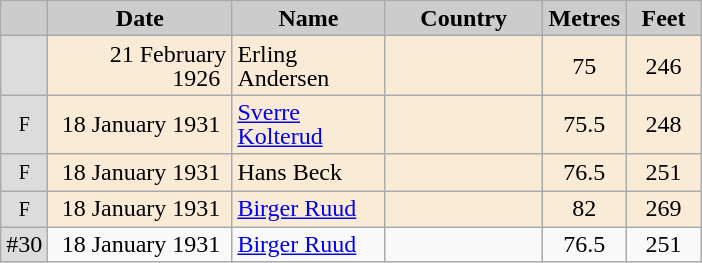<table class="wikitable sortable" style="text-align:left; line-height:16px; width:37%;">
<tr>
<th style="background-color: #ccc;" width="15"></th>
<th style="background-color: #ccc;" width="145">Date</th>
<th style="background-color: #ccc;" width="112">Name</th>
<th style="background-color: #ccc;" width="118">Country</th>
<th style="background-color: #ccc;" width="49">Metres</th>
<th style="background-color: #ccc;" width="49">Feet</th>
</tr>
<tr bgcolor=#FAEBD7>
<td bgcolor=gainsboro align=center><small></small></td>
<td align=right>21 February 1926 </td>
<td>Erling Andersen</td>
<td></td>
<td align=center>75</td>
<td align=center>246</td>
</tr>
<tr bgcolor=#FAEBD7>
<td bgcolor=gainsboro align=center><small>F</small></td>
<td align=right>18 January 1931 </td>
<td><a href='#'>Sverre Kolterud</a></td>
<td></td>
<td align=center>75.5</td>
<td align=center>248</td>
</tr>
<tr bgcolor=#FAEBD7>
<td bgcolor=gainsboro align=center><small>F</small></td>
<td align=right>18 January 1931 </td>
<td>Hans Beck</td>
<td></td>
<td align=center>76.5</td>
<td align=center>251</td>
</tr>
<tr bgcolor=#FAEBD7>
<td bgcolor=gainsboro align=center><small>F</small></td>
<td align=right>18 January 1931 </td>
<td><a href='#'>Birger Ruud</a></td>
<td></td>
<td align=center>82</td>
<td align=center>269</td>
</tr>
<tr>
<td bgcolor=gainsboro align=center>#30</td>
<td align=right>18 January 1931 </td>
<td><a href='#'>Birger Ruud</a></td>
<td></td>
<td align=center>76.5</td>
<td align=center>251</td>
</tr>
</table>
